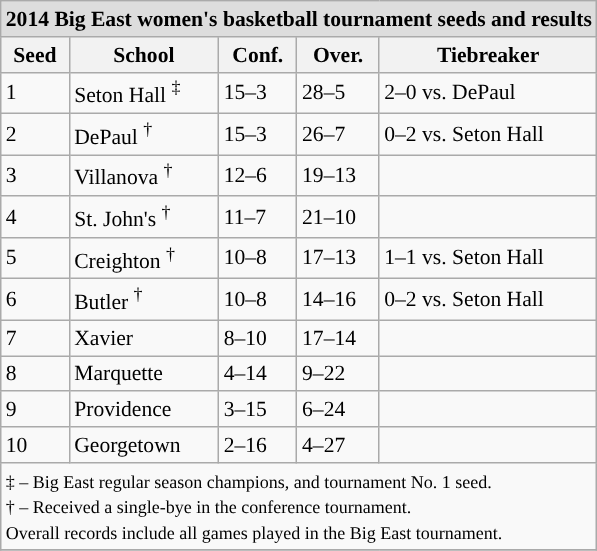<table class="wikitable" style="white-space:nowrap; font-size:90%;">
<tr>
<td colspan="10" style="text-align:center; background:#DDDDDD; font:#000000"><strong>2014 Big East women's basketball tournament seeds and results</strong></td>
</tr>
<tr bgcolor="#efefef">
<th>Seed</th>
<th>School</th>
<th>Conf.</th>
<th>Over.</th>
<th>Tiebreaker</th>
</tr>
<tr>
<td>1</td>
<td>Seton Hall <sup>‡</sup></td>
<td>15–3</td>
<td>28–5</td>
<td>2–0 vs. DePaul</td>
</tr>
<tr>
<td>2</td>
<td>DePaul <sup>†</sup></td>
<td>15–3</td>
<td>26–7</td>
<td>0–2 vs. Seton Hall</td>
</tr>
<tr>
<td>3</td>
<td>Villanova <sup>†</sup></td>
<td>12–6</td>
<td>19–13</td>
<td></td>
</tr>
<tr>
<td>4</td>
<td>St. John's <sup>†</sup></td>
<td>11–7</td>
<td>21–10</td>
<td></td>
</tr>
<tr>
<td>5</td>
<td>Creighton <sup>†</sup></td>
<td>10–8</td>
<td>17–13</td>
<td>1–1 vs. Seton Hall</td>
</tr>
<tr>
<td>6</td>
<td>Butler <sup>†</sup></td>
<td>10–8</td>
<td>14–16</td>
<td>0–2 vs. Seton Hall</td>
</tr>
<tr>
<td>7</td>
<td>Xavier</td>
<td>8–10</td>
<td>17–14</td>
<td></td>
</tr>
<tr>
<td>8</td>
<td>Marquette</td>
<td>4–14</td>
<td>9–22</td>
<td></td>
</tr>
<tr>
<td>9</td>
<td>Providence</td>
<td>3–15</td>
<td>6–24</td>
<td></td>
</tr>
<tr>
<td>10</td>
<td>Georgetown</td>
<td>2–16</td>
<td>4–27</td>
<td></td>
</tr>
<tr>
<td colspan="10" style="text-align:left;"><small>‡ – Big East regular season champions, and tournament No. 1 seed.<br>† – Received a single-bye in the conference tournament.<br>Overall records include all games played in the Big East tournament.</small></td>
</tr>
<tr>
</tr>
</table>
